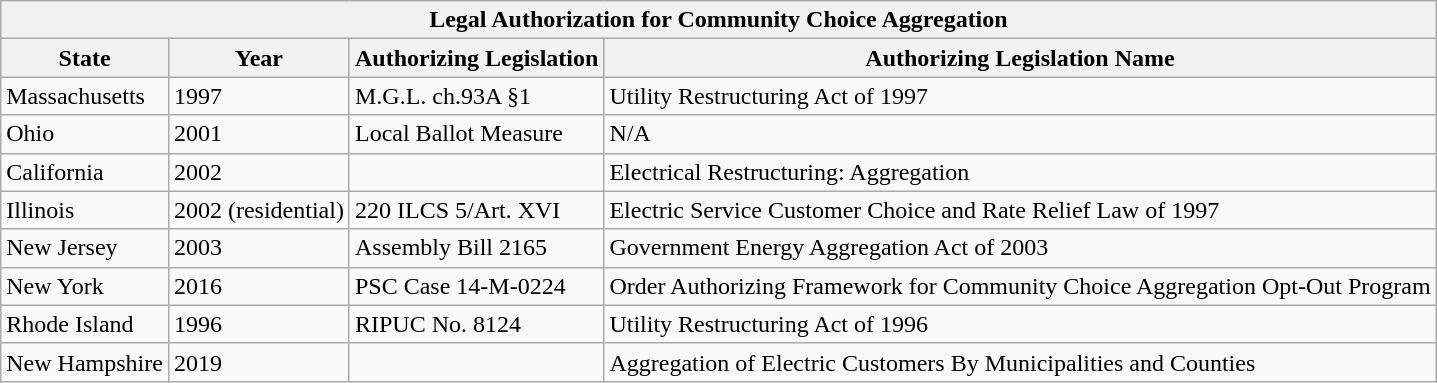<table class="wikitable">
<tr>
<th colspan="4">Legal Authorization for Community Choice Aggregation</th>
</tr>
<tr>
<th>State</th>
<th>Year</th>
<th>Authorizing Legislation</th>
<th>Authorizing Legislation Name</th>
</tr>
<tr>
<td>Massachusetts</td>
<td>1997</td>
<td>M.G.L. ch.93A §1</td>
<td>Utility Restructuring Act of 1997</td>
</tr>
<tr>
<td>Ohio</td>
<td>2001</td>
<td>Local Ballot Measure</td>
<td>N/A</td>
</tr>
<tr>
<td>California</td>
<td>2002</td>
<td></td>
<td>Electrical Restructuring: Aggregation</td>
</tr>
<tr>
<td>Illinois</td>
<td>2002 (residential)</td>
<td>220 ILCS 5/Art. XVI</td>
<td>Electric Service Customer Choice and Rate Relief Law of 1997</td>
</tr>
<tr>
<td>New Jersey</td>
<td>2003</td>
<td>Assembly Bill 2165</td>
<td>Government Energy Aggregation Act of 2003</td>
</tr>
<tr>
<td>New York</td>
<td>2016</td>
<td>PSC Case 14-M-0224</td>
<td>Order Authorizing Framework for Community Choice Aggregation Opt-Out Program</td>
</tr>
<tr>
<td>Rhode Island</td>
<td>1996</td>
<td>RIPUC No. 8124</td>
<td>Utility Restructuring Act of 1996</td>
</tr>
<tr>
<td>New Hampshire</td>
<td>2019</td>
<td></td>
<td>Aggregation of Electric Customers By Municipalities and Counties</td>
</tr>
</table>
